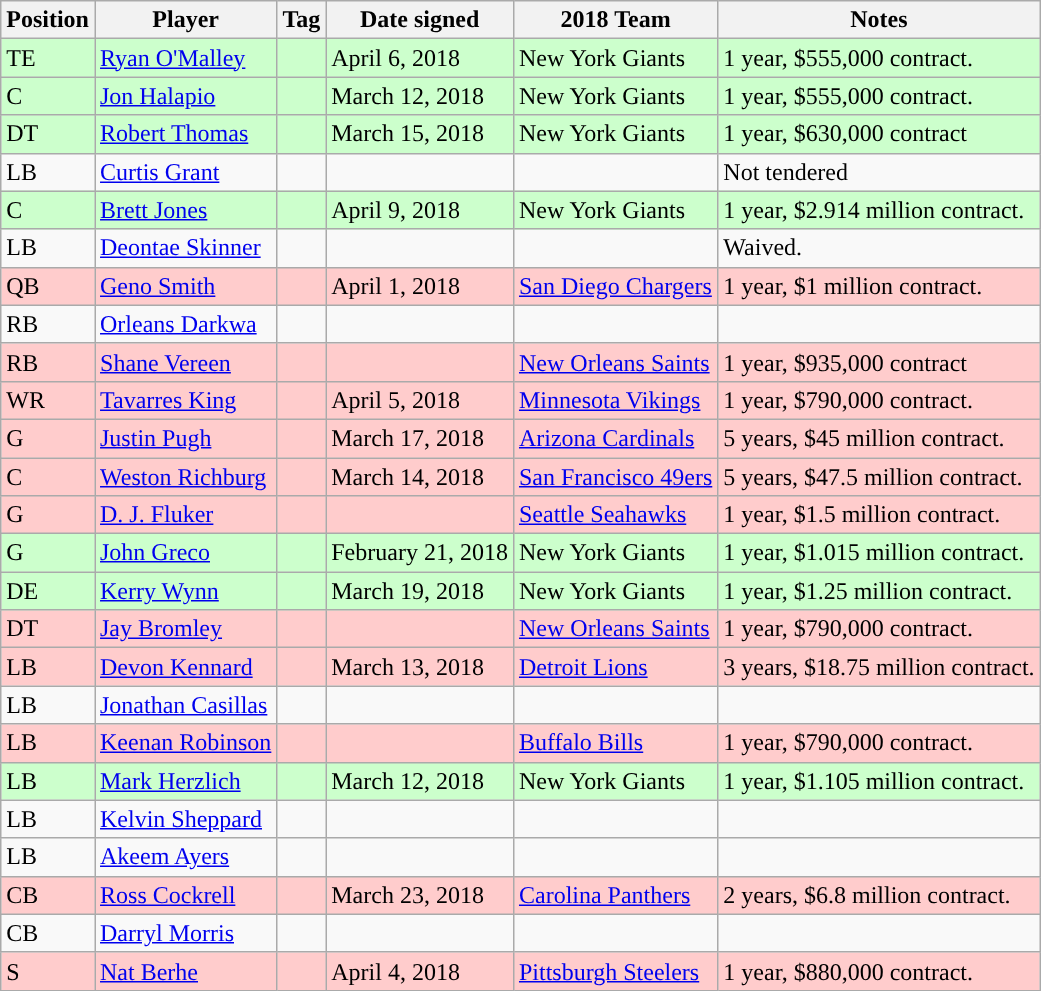<table class="wikitable">
<tr>
<th>Position</th>
<th>Player</th>
<th>Tag</th>
<th>Date signed</th>
<th>2018 Team</th>
<th>Notes</th>
</tr>
<tr bgcolor=ccffcc>
<td>TE</td>
<td><a href='#'>Ryan O'Malley</a></td>
<td></td>
<td>April 6, 2018</td>
<td>New York Giants</td>
<td>1 year, $555,000 contract.</td>
</tr>
<tr bgcolor=ccffcc>
<td>C</td>
<td><a href='#'>Jon Halapio</a></td>
<td></td>
<td>March 12, 2018</td>
<td>New York Giants</td>
<td>1 year, $555,000 contract.</td>
</tr>
<tr bgcolor=ccffcc>
<td>DT</td>
<td><a href='#'>Robert Thomas</a></td>
<td></td>
<td>March 15, 2018</td>
<td>New York Giants</td>
<td>1 year, $630,000 contract</td>
</tr>
<tr>
<td>LB</td>
<td><a href='#'>Curtis Grant</a></td>
<td></td>
<td></td>
<td></td>
<td>Not tendered</td>
</tr>
<tr bgcolor=ccffcc>
<td>C</td>
<td><a href='#'>Brett Jones</a></td>
<td></td>
<td>April 9, 2018</td>
<td>New York Giants</td>
<td>1 year, $2.914 million contract.</td>
</tr>
<tr>
<td>LB</td>
<td><a href='#'>Deontae Skinner</a></td>
<td></td>
<td></td>
<td></td>
<td>Waived.</td>
</tr>
<tr bgcolor=ffcccc>
<td>QB</td>
<td><a href='#'>Geno Smith</a></td>
<td></td>
<td>April 1, 2018</td>
<td><a href='#'>San Diego Chargers</a></td>
<td>1 year, $1 million contract.</td>
</tr>
<tr>
<td>RB</td>
<td><a href='#'>Orleans Darkwa</a></td>
<td></td>
<td></td>
<td></td>
<td></td>
</tr>
<tr bgcolor=ffcccc>
<td>RB</td>
<td><a href='#'>Shane Vereen</a></td>
<td></td>
<td></td>
<td><a href='#'>New Orleans Saints</a></td>
<td>1 year, $935,000 contract</td>
</tr>
<tr bgcolor=ffcccc>
<td>WR</td>
<td><a href='#'>Tavarres King</a></td>
<td></td>
<td>April 5, 2018</td>
<td><a href='#'>Minnesota Vikings</a></td>
<td>1 year, $790,000 contract.</td>
</tr>
<tr bgcolor=ffcccc>
<td>G</td>
<td><a href='#'>Justin Pugh</a></td>
<td></td>
<td>March 17, 2018</td>
<td><a href='#'>Arizona Cardinals</a></td>
<td>5 years, $45 million contract.</td>
</tr>
<tr bgcolor=ffcccc>
<td>C</td>
<td><a href='#'>Weston Richburg</a></td>
<td></td>
<td>March 14, 2018</td>
<td><a href='#'>San Francisco 49ers</a></td>
<td>5 years, $47.5 million contract.</td>
</tr>
<tr bgcolor=ffcccc>
<td>G</td>
<td><a href='#'>D. J. Fluker</a></td>
<td></td>
<td></td>
<td><a href='#'>Seattle Seahawks</a></td>
<td>1 year, $1.5 million contract.</td>
</tr>
<tr bgcolor=ccffcc>
<td>G</td>
<td><a href='#'>John Greco</a></td>
<td></td>
<td>February 21, 2018</td>
<td>New York Giants</td>
<td>1 year, $1.015 million contract.</td>
</tr>
<tr bgcolor=ccffcc>
<td>DE</td>
<td><a href='#'>Kerry Wynn</a></td>
<td></td>
<td>March 19, 2018</td>
<td>New York Giants</td>
<td>1 year, $1.25 million contract.</td>
</tr>
<tr bgcolor=ffcccc>
<td>DT</td>
<td><a href='#'>Jay Bromley</a></td>
<td></td>
<td></td>
<td><a href='#'>New Orleans Saints</a></td>
<td>1 year, $790,000 contract.</td>
</tr>
<tr bgcolor=ffcccc>
<td>LB</td>
<td><a href='#'>Devon Kennard</a></td>
<td></td>
<td>March 13, 2018</td>
<td><a href='#'>Detroit Lions</a></td>
<td>3 years, $18.75 million contract.</td>
</tr>
<tr>
<td>LB</td>
<td><a href='#'>Jonathan Casillas</a></td>
<td></td>
<td></td>
<td></td>
<td></td>
</tr>
<tr bgcolor=ffcccc>
<td>LB</td>
<td><a href='#'>Keenan Robinson</a></td>
<td></td>
<td></td>
<td><a href='#'>Buffalo Bills</a></td>
<td>1 year, $790,000 contract.</td>
</tr>
<tr bgcolor=ccffcc>
<td>LB</td>
<td><a href='#'>Mark Herzlich</a></td>
<td></td>
<td>March 12, 2018</td>
<td>New York Giants</td>
<td>1 year, $1.105 million contract.</td>
</tr>
<tr>
<td>LB</td>
<td><a href='#'>Kelvin Sheppard</a></td>
<td></td>
<td></td>
<td></td>
<td></td>
</tr>
<tr>
<td>LB</td>
<td><a href='#'>Akeem Ayers</a></td>
<td></td>
<td></td>
<td></td>
<td></td>
</tr>
<tr bgcolor=ffcccc>
<td>CB</td>
<td><a href='#'>Ross Cockrell</a></td>
<td></td>
<td>March 23, 2018</td>
<td><a href='#'>Carolina Panthers</a></td>
<td>2 years, $6.8 million contract.</td>
</tr>
<tr>
<td>CB</td>
<td><a href='#'>Darryl Morris</a></td>
<td></td>
<td></td>
<td></td>
<td></td>
</tr>
<tr bgcolor=ffcccc>
<td>S</td>
<td><a href='#'>Nat Berhe</a></td>
<td></td>
<td>April 4, 2018</td>
<td><a href='#'>Pittsburgh Steelers</a></td>
<td>1 year, $880,000 contract.</td>
</tr>
</table>
